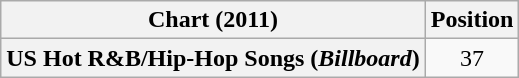<table class="wikitable plainrowheaders" style="text-align:center;">
<tr>
<th scope="col">Chart (2011)</th>
<th scope="col">Position</th>
</tr>
<tr>
<th scope="row">US Hot R&B/Hip-Hop Songs (<em>Billboard</em>)</th>
<td>37</td>
</tr>
</table>
